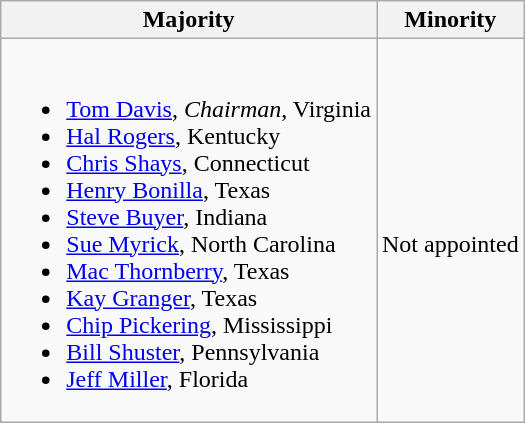<table class=wikitable>
<tr>
<th>Majority</th>
<th>Minority</th>
</tr>
<tr>
<td><br><ul><li><a href='#'>Tom Davis</a>, <em>Chairman</em>, Virginia</li><li><a href='#'>Hal Rogers</a>, Kentucky</li><li><a href='#'>Chris Shays</a>, Connecticut</li><li><a href='#'>Henry Bonilla</a>, Texas</li><li><a href='#'>Steve Buyer</a>, Indiana</li><li><a href='#'>Sue Myrick</a>, North Carolina</li><li><a href='#'>Mac Thornberry</a>, Texas</li><li><a href='#'>Kay Granger</a>, Texas</li><li><a href='#'>Chip Pickering</a>, Mississippi</li><li><a href='#'>Bill Shuster</a>, Pennsylvania</li><li><a href='#'>Jeff Miller</a>, Florida</li></ul></td>
<td><br>Not appointed</td>
</tr>
</table>
